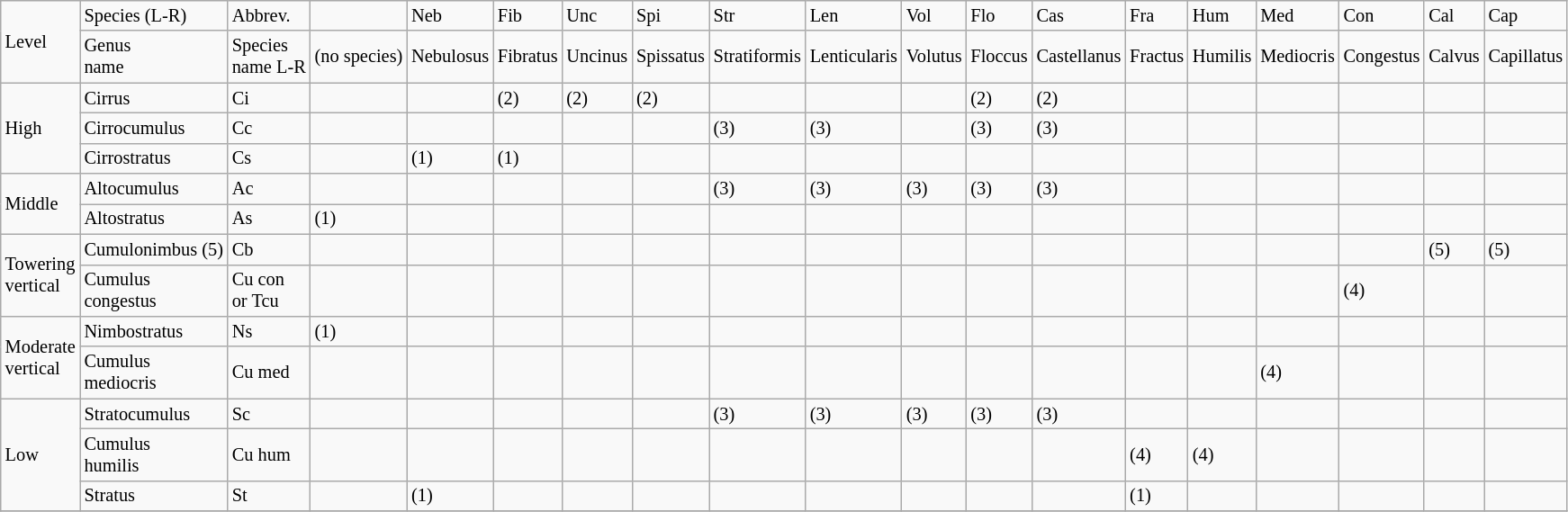<table class="wikitable" style="font-size: 85%;">
<tr>
<td rowspan=2>Level</td>
<td>Species (L-R)</td>
<td>Abbrev.</td>
<td></td>
<td>Neb</td>
<td>Fib</td>
<td>Unc</td>
<td>Spi</td>
<td>Str</td>
<td>Len</td>
<td>Vol</td>
<td>Flo</td>
<td>Cas</td>
<td>Fra</td>
<td>Hum</td>
<td>Med</td>
<td>Con</td>
<td>Cal</td>
<td>Cap</td>
</tr>
<tr>
<td>Genus <br> name</td>
<td>Species <br> name L-R</td>
<td>(no species)</td>
<td>Nebulosus</td>
<td>Fibratus</td>
<td>Uncinus</td>
<td>Spissatus</td>
<td>Stratiformis</td>
<td>Lenticularis</td>
<td>Volutus</td>
<td>Floccus</td>
<td>Castellanus</td>
<td>Fractus</td>
<td>Humilis</td>
<td>Mediocris</td>
<td>Congestus</td>
<td>Calvus</td>
<td>Capillatus</td>
</tr>
<tr>
<td rowspan="3">High</td>
<td>Cirrus</td>
<td>Ci</td>
<td></td>
<td></td>
<td>(2)</td>
<td>(2)</td>
<td>(2)</td>
<td></td>
<td></td>
<td></td>
<td>(2)</td>
<td>(2)</td>
<td></td>
<td></td>
<td></td>
<td></td>
<td></td>
<td></td>
</tr>
<tr>
<td>Cirrocumulus</td>
<td>Cc</td>
<td></td>
<td></td>
<td></td>
<td></td>
<td></td>
<td>(3)</td>
<td>(3)</td>
<td></td>
<td>(3)</td>
<td>(3)</td>
<td></td>
<td></td>
<td></td>
<td></td>
<td></td>
<td></td>
</tr>
<tr>
<td>Cirrostratus</td>
<td>Cs</td>
<td></td>
<td>(1)</td>
<td>(1)</td>
<td></td>
<td></td>
<td></td>
<td></td>
<td></td>
<td></td>
<td></td>
<td></td>
<td></td>
<td></td>
<td></td>
<td></td>
<td></td>
</tr>
<tr>
<td rowspan="2">Middle</td>
<td>Altocumulus</td>
<td>Ac</td>
<td></td>
<td></td>
<td></td>
<td></td>
<td></td>
<td>(3)</td>
<td>(3)</td>
<td>(3)</td>
<td>(3)</td>
<td>(3)</td>
<td></td>
<td></td>
<td></td>
<td></td>
<td></td>
<td></td>
</tr>
<tr>
<td>Altostratus</td>
<td>As</td>
<td>(1)</td>
<td></td>
<td></td>
<td></td>
<td></td>
<td></td>
<td></td>
<td></td>
<td></td>
<td></td>
<td></td>
<td></td>
<td></td>
<td></td>
<td></td>
<td></td>
</tr>
<tr>
<td rowspan="2">Towering<br>vertical</td>
<td>Cumulonimbus (5)</td>
<td>Cb</td>
<td></td>
<td></td>
<td></td>
<td></td>
<td></td>
<td></td>
<td></td>
<td></td>
<td></td>
<td></td>
<td></td>
<td></td>
<td></td>
<td></td>
<td>(5)</td>
<td>(5)</td>
</tr>
<tr>
<td>Cumulus<br>congestus</td>
<td>Cu con<br>or Tcu</td>
<td></td>
<td></td>
<td></td>
<td></td>
<td></td>
<td></td>
<td></td>
<td></td>
<td></td>
<td></td>
<td></td>
<td></td>
<td></td>
<td>(4)</td>
<td></td>
<td></td>
</tr>
<tr>
<td rowspan="2">Moderate<br>vertical</td>
<td>Nimbostratus</td>
<td>Ns</td>
<td>(1)</td>
<td></td>
<td></td>
<td></td>
<td></td>
<td></td>
<td></td>
<td></td>
<td></td>
<td></td>
<td></td>
<td></td>
<td></td>
<td></td>
<td></td>
<td></td>
</tr>
<tr>
<td>Cumulus<br>mediocris</td>
<td>Cu med</td>
<td></td>
<td></td>
<td></td>
<td></td>
<td></td>
<td></td>
<td></td>
<td></td>
<td></td>
<td></td>
<td></td>
<td></td>
<td>(4)</td>
<td></td>
<td></td>
<td></td>
</tr>
<tr>
<td rowspan="3">Low</td>
<td>Stratocumulus</td>
<td>Sc</td>
<td></td>
<td></td>
<td></td>
<td></td>
<td></td>
<td>(3)</td>
<td>(3)</td>
<td>(3)</td>
<td>(3)</td>
<td>(3)</td>
<td></td>
<td></td>
<td></td>
<td></td>
<td></td>
<td></td>
</tr>
<tr>
<td>Cumulus<br>humilis</td>
<td>Cu hum</td>
<td></td>
<td></td>
<td></td>
<td></td>
<td></td>
<td></td>
<td></td>
<td></td>
<td></td>
<td></td>
<td>(4)</td>
<td>(4)</td>
<td></td>
<td></td>
<td></td>
<td></td>
</tr>
<tr>
<td>Stratus</td>
<td>St</td>
<td></td>
<td>(1)</td>
<td></td>
<td></td>
<td></td>
<td></td>
<td></td>
<td></td>
<td></td>
<td></td>
<td>(1)</td>
<td></td>
<td></td>
<td></td>
<td></td>
<td></td>
</tr>
<tr>
</tr>
</table>
